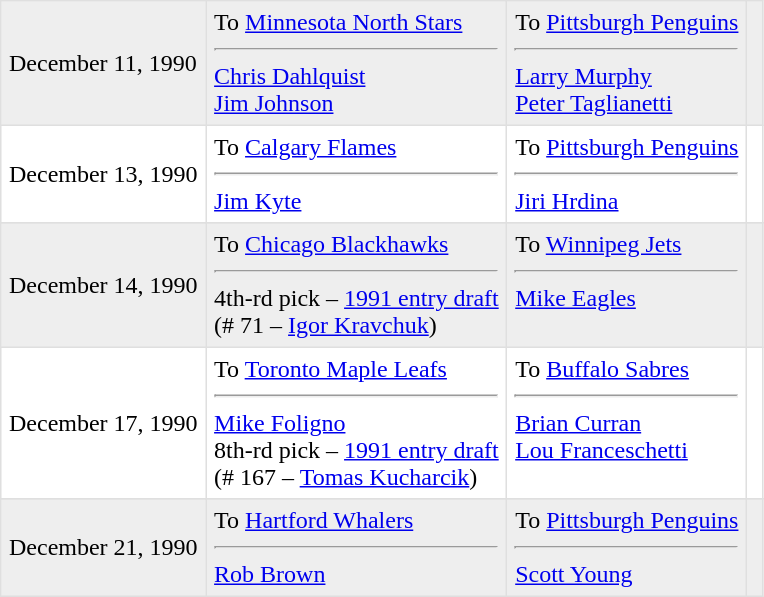<table border=1 style="border-collapse:collapse" bordercolor="#DFDFDF"  cellpadding="5">
<tr bgcolor="#eeeeee">
<td>December 11, 1990</td>
<td valign="top">To <a href='#'>Minnesota North Stars</a><hr><a href='#'>Chris Dahlquist</a><br><a href='#'>Jim Johnson</a></td>
<td valign="top">To <a href='#'>Pittsburgh Penguins</a><hr><a href='#'>Larry Murphy</a><br><a href='#'>Peter Taglianetti</a></td>
<td></td>
</tr>
<tr>
<td>December 13, 1990</td>
<td valign="top">To <a href='#'>Calgary Flames</a><hr><a href='#'>Jim Kyte</a></td>
<td valign="top">To <a href='#'>Pittsburgh Penguins</a><hr><a href='#'>Jiri Hrdina</a></td>
<td></td>
</tr>
<tr>
</tr>
<tr bgcolor="#eeeeee">
<td>December 14, 1990</td>
<td valign="top">To <a href='#'>Chicago Blackhawks</a><hr>4th-rd pick – <a href='#'>1991 entry draft</a><br>(# 71 – <a href='#'>Igor Kravchuk</a>)</td>
<td valign="top">To <a href='#'>Winnipeg Jets</a><hr><a href='#'>Mike Eagles</a></td>
<td></td>
</tr>
<tr>
<td>December 17, 1990</td>
<td valign="top">To <a href='#'>Toronto Maple Leafs</a><hr><a href='#'>Mike Foligno</a><br>8th-rd pick – <a href='#'>1991 entry draft</a><br>(# 167 – <a href='#'>Tomas Kucharcik</a>)</td>
<td valign="top">To <a href='#'>Buffalo Sabres</a><hr><a href='#'>Brian Curran</a><br><a href='#'>Lou Franceschetti</a></td>
<td></td>
</tr>
<tr>
</tr>
<tr bgcolor="#eeeeee">
<td>December 21, 1990</td>
<td valign="top">To <a href='#'>Hartford Whalers</a><hr><a href='#'>Rob Brown</a></td>
<td valign="top">To <a href='#'>Pittsburgh Penguins</a><hr><a href='#'>Scott Young</a></td>
<td></td>
</tr>
</table>
